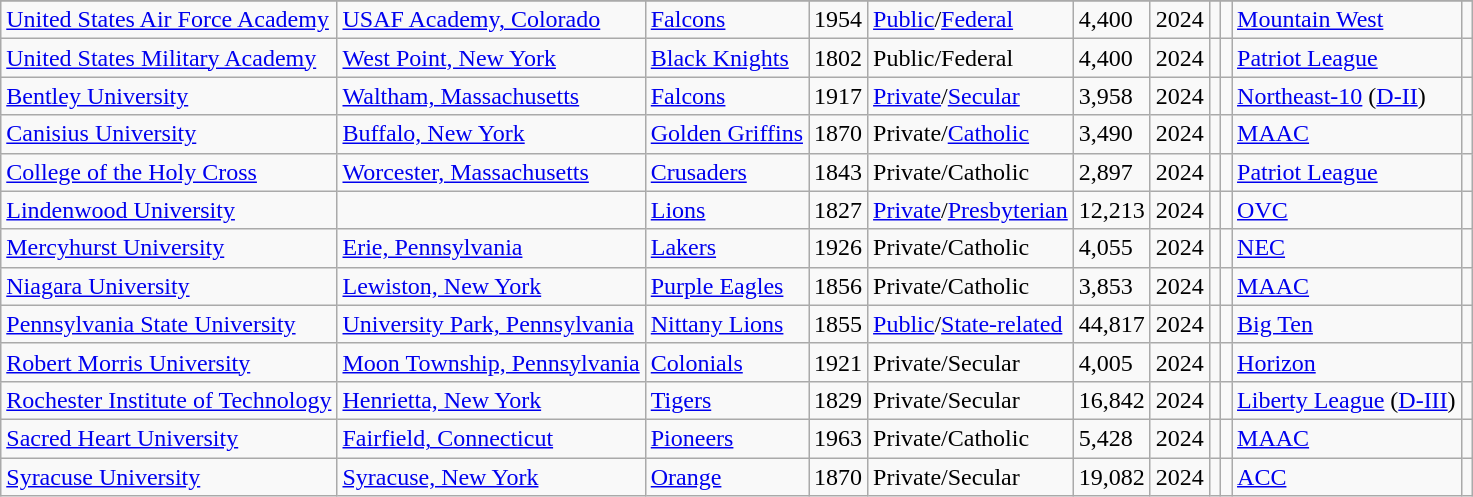<table class="sortable wikitable">
<tr>
</tr>
<tr>
<td><a href='#'>United States Air Force Academy</a></td>
<td><a href='#'>USAF Academy, Colorado</a></td>
<td><a href='#'>Falcons</a></td>
<td>1954</td>
<td><a href='#'>Public</a>/<a href='#'>Federal</a></td>
<td>4,400</td>
<td>2024</td>
<td></td>
<td></td>
<td><a href='#'>Mountain West</a></td>
<td></td>
</tr>
<tr>
<td><a href='#'>United States Military Academy</a></td>
<td><a href='#'>West Point, New York</a></td>
<td><a href='#'>Black Knights</a></td>
<td>1802</td>
<td>Public/Federal</td>
<td>4,400</td>
<td>2024</td>
<td></td>
<td></td>
<td><a href='#'>Patriot League</a></td>
<td></td>
</tr>
<tr>
<td><a href='#'>Bentley University</a></td>
<td><a href='#'>Waltham, Massachusetts</a></td>
<td><a href='#'>Falcons</a></td>
<td>1917</td>
<td><a href='#'>Private</a>/<a href='#'>Secular</a></td>
<td>3,958</td>
<td>2024</td>
<td></td>
<td></td>
<td><a href='#'>Northeast-10</a> (<a href='#'>D-II</a>)</td>
<td></td>
</tr>
<tr>
<td><a href='#'>Canisius University</a></td>
<td><a href='#'>Buffalo, New York</a></td>
<td><a href='#'>Golden Griffins</a></td>
<td>1870</td>
<td>Private/<a href='#'>Catholic</a></td>
<td>3,490</td>
<td>2024</td>
<td></td>
<td></td>
<td><a href='#'>MAAC</a></td>
<td></td>
</tr>
<tr>
<td><a href='#'>College of the Holy Cross</a></td>
<td><a href='#'>Worcester, Massachusetts</a></td>
<td><a href='#'>Crusaders</a></td>
<td>1843</td>
<td>Private/Catholic</td>
<td>2,897</td>
<td>2024</td>
<td></td>
<td></td>
<td><a href='#'>Patriot League</a></td>
<td></td>
</tr>
<tr>
<td><a href='#'>Lindenwood University</a></td>
<td></td>
<td><a href='#'>Lions</a></td>
<td>1827</td>
<td><a href='#'>Private</a>/<a href='#'>Presbyterian</a></td>
<td>12,213</td>
<td>2024</td>
<td></td>
<td></td>
<td><a href='#'>OVC</a></td>
<td></td>
</tr>
<tr>
<td><a href='#'>Mercyhurst University</a></td>
<td><a href='#'>Erie, Pennsylvania</a></td>
<td><a href='#'>Lakers</a></td>
<td>1926</td>
<td>Private/Catholic</td>
<td>4,055</td>
<td>2024</td>
<td></td>
<td></td>
<td><a href='#'>NEC</a></td>
<td></td>
</tr>
<tr>
<td><a href='#'>Niagara University</a></td>
<td><a href='#'>Lewiston, New York</a></td>
<td><a href='#'>Purple Eagles</a></td>
<td>1856</td>
<td>Private/Catholic</td>
<td>3,853</td>
<td>2024</td>
<td></td>
<td></td>
<td><a href='#'>MAAC</a></td>
<td></td>
</tr>
<tr>
<td><a href='#'>Pennsylvania State University</a></td>
<td><a href='#'>University Park, Pennsylvania</a></td>
<td><a href='#'>Nittany Lions</a></td>
<td>1855</td>
<td><a href='#'>Public</a>/<a href='#'>State-related</a></td>
<td>44,817</td>
<td>2024</td>
<td></td>
<td></td>
<td><a href='#'>Big Ten</a></td>
<td></td>
</tr>
<tr>
<td><a href='#'>Robert Morris University</a></td>
<td><a href='#'>Moon Township, Pennsylvania</a></td>
<td><a href='#'>Colonials</a></td>
<td>1921</td>
<td>Private/Secular</td>
<td>4,005</td>
<td>2024</td>
<td></td>
<td></td>
<td><a href='#'>Horizon</a></td>
<td></td>
</tr>
<tr>
<td><a href='#'>Rochester Institute of Technology</a></td>
<td><a href='#'>Henrietta, New York</a></td>
<td><a href='#'>Tigers</a></td>
<td>1829</td>
<td>Private/Secular</td>
<td>16,842</td>
<td>2024</td>
<td></td>
<td></td>
<td><a href='#'>Liberty League</a> (<a href='#'>D-III</a>)</td>
<td></td>
</tr>
<tr>
<td><a href='#'>Sacred Heart University</a></td>
<td><a href='#'>Fairfield, Connecticut</a></td>
<td><a href='#'>Pioneers</a></td>
<td>1963</td>
<td>Private/Catholic</td>
<td>5,428</td>
<td>2024</td>
<td></td>
<td></td>
<td><a href='#'>MAAC</a></td>
<td></td>
</tr>
<tr>
<td><a href='#'>Syracuse University</a></td>
<td><a href='#'>Syracuse, New York</a></td>
<td><a href='#'>Orange</a></td>
<td>1870</td>
<td>Private/Secular</td>
<td>19,082</td>
<td>2024</td>
<td></td>
<td></td>
<td><a href='#'>ACC</a></td>
<td></td>
</tr>
</table>
